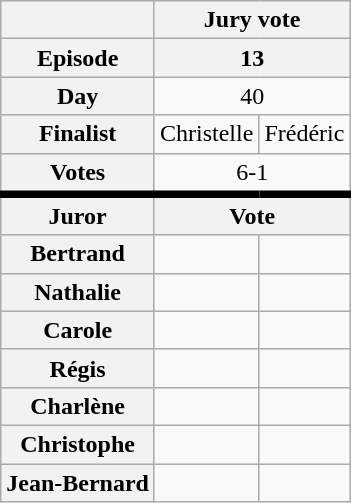<table class="wikitable" style="text-align:center;">
<tr>
<th></th>
<th scope="col" colspan="100%">Jury vote</th>
</tr>
<tr>
<th scope="row">Episode</th>
<th scope="col" colspan="2">13</th>
</tr>
<tr>
<th scope="row">Day</th>
<td colspan="2">40</td>
</tr>
<tr>
<th scope="col">Finalist</th>
<td>Christelle</td>
<td>Frédéric</td>
</tr>
<tr>
<th scope="col">Votes</th>
<td colspan="2">6-1</td>
</tr>
<tr style="border-top:5px solid; height:0px">
<th scope="col">Juror</th>
<th colspan="100%" scope="col">Vote</th>
</tr>
<tr>
<th scope="row">Bertrand</th>
<td></td>
<td></td>
</tr>
<tr>
<th scope="row">Nathalie</th>
<td></td>
<td></td>
</tr>
<tr>
<th scope="row">Carole</th>
<td></td>
<td></td>
</tr>
<tr>
<th scope="row">Régis</th>
<td></td>
<td></td>
</tr>
<tr>
<th scope="row">Charlène</th>
<td></td>
<td></td>
</tr>
<tr>
<th scope="row">Christophe</th>
<td></td>
<td></td>
</tr>
<tr>
<th scope="row" style="line-height:normal;">Jean-Bernard</th>
<td></td>
<td></td>
</tr>
</table>
